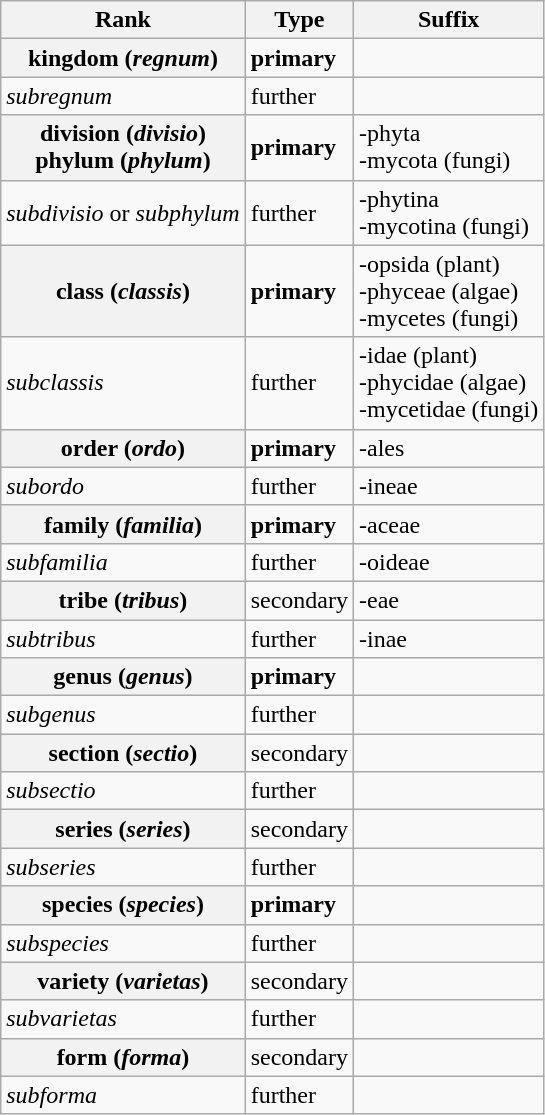<table class=wikitable>
<tr>
<th>Rank</th>
<th>Type</th>
<th>Suffix</th>
</tr>
<tr>
<th>kingdom (<em>regnum</em>)</th>
<td><strong>primary</strong></td>
<td></td>
</tr>
<tr>
<td><em>subregnum</em></td>
<td>further</td>
<td></td>
</tr>
<tr>
<th>division (<em>divisio</em>)<br>phylum (<em>phylum</em>)</th>
<td><strong>primary</strong></td>
<td>‑phyta<br>-mycota (fungi)</td>
</tr>
<tr>
<td><em>subdivisio</em> or <em>subphylum</em></td>
<td>further</td>
<td>‑phytina<br>-mycotina (fungi)</td>
</tr>
<tr>
<th>class (<em>classis</em>)</th>
<td><strong>primary</strong></td>
<td>‑opsida (plant)<br>‑phyceae (algae)<br>-mycetes (fungi)</td>
</tr>
<tr>
<td><em>subclassis</em></td>
<td>further</td>
<td>‑idae (plant)<br>‑phycidae (algae)<br>-mycetidae (fungi)</td>
</tr>
<tr>
<th>order (<em>ordo</em>)</th>
<td><strong>primary</strong></td>
<td>-ales</td>
</tr>
<tr>
<td><em>subordo</em></td>
<td>further</td>
<td>-ineae</td>
</tr>
<tr>
<th>family (<em>familia</em>)</th>
<td><strong>primary</strong></td>
<td>-aceae</td>
</tr>
<tr>
<td><em>subfamilia</em></td>
<td>further</td>
<td>‑oideae</td>
</tr>
<tr>
<th>tribe (<em>tribus</em>)</th>
<td>secondary</td>
<td>-eae</td>
</tr>
<tr>
<td><em>subtribus</em></td>
<td>further</td>
<td>‑inae</td>
</tr>
<tr>
<th>genus (<em>genus</em>)</th>
<td><strong>primary</strong></td>
<td></td>
</tr>
<tr>
<td><em>subgenus</em></td>
<td>further</td>
<td></td>
</tr>
<tr>
<th>section (<em>sectio</em>)</th>
<td>secondary</td>
<td></td>
</tr>
<tr>
<td><em>subsectio</em></td>
<td>further</td>
<td></td>
</tr>
<tr>
<th>series (<em>series</em>)</th>
<td>secondary</td>
<td></td>
</tr>
<tr>
<td><em>subseries</em></td>
<td>further</td>
<td></td>
</tr>
<tr>
<th>species (<em>species</em>)</th>
<td><strong>primary</strong></td>
<td></td>
</tr>
<tr>
<td><em>subspecies</em></td>
<td>further</td>
<td></td>
</tr>
<tr>
<th>variety (<em>varietas</em>)</th>
<td>secondary</td>
<td></td>
</tr>
<tr>
<td><em>subvarietas</em></td>
<td>further</td>
<td></td>
</tr>
<tr>
<th>form (<em>forma</em>)</th>
<td>secondary</td>
<td></td>
</tr>
<tr>
<td><em>subforma</em></td>
<td>further</td>
<td></td>
</tr>
</table>
